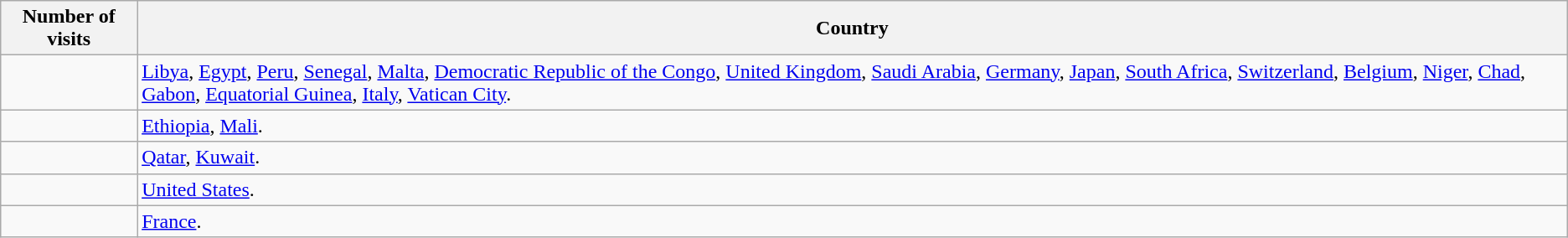<table class=wikitable>
<tr>
<th>Number of visits</th>
<th>Country</th>
</tr>
<tr>
<td></td>
<td><a href='#'>Libya</a>, <a href='#'>Egypt</a>, <a href='#'>Peru</a>, <a href='#'>Senegal</a>, <a href='#'>Malta</a>, <a href='#'>Democratic Republic of the Congo</a>, <a href='#'>United Kingdom</a>, <a href='#'>Saudi Arabia</a>, <a href='#'>Germany</a>, <a href='#'>Japan</a>, <a href='#'>South Africa</a>, <a href='#'>Switzerland</a>, <a href='#'>Belgium</a>, <a href='#'>Niger</a>, <a href='#'>Chad</a>, <a href='#'>Gabon</a>, <a href='#'>Equatorial Guinea</a>, <a href='#'>Italy</a>, <a href='#'>Vatican City</a>.</td>
</tr>
<tr>
<td></td>
<td><a href='#'>Ethiopia</a>, <a href='#'>Mali</a>.</td>
</tr>
<tr>
<td></td>
<td><a href='#'>Qatar</a>, <a href='#'>Kuwait</a>.</td>
</tr>
<tr>
<td></td>
<td><a href='#'>United States</a>.</td>
</tr>
<tr>
<td></td>
<td><a href='#'>France</a>.</td>
</tr>
</table>
